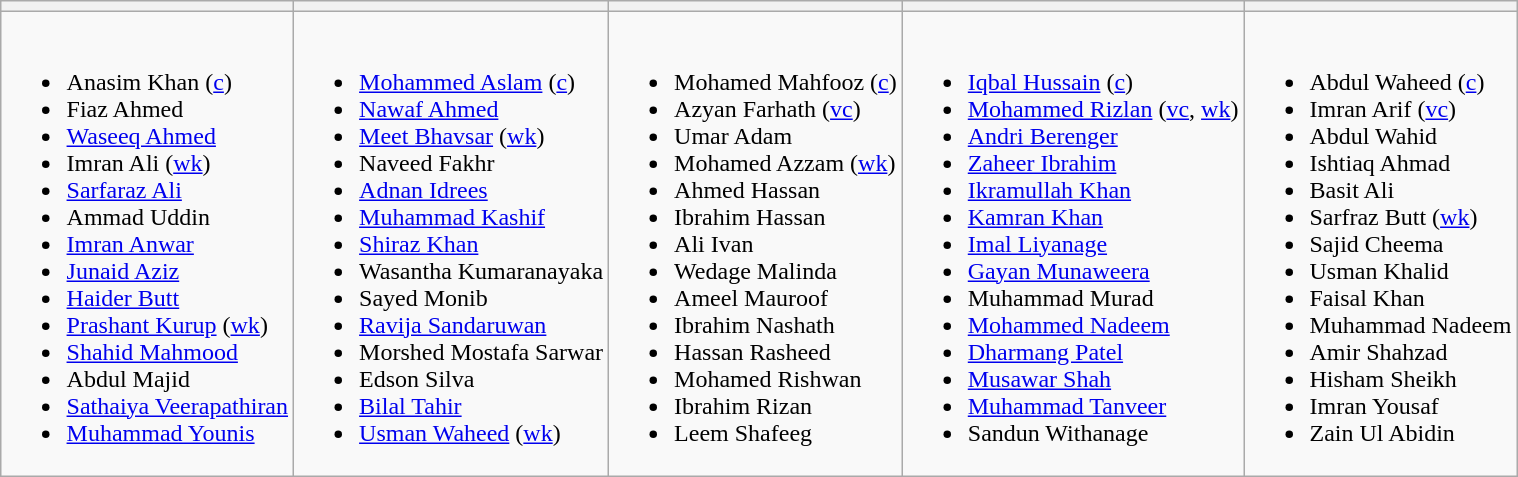<table class="wikitable" style="text-align:left; margin:auto">
<tr>
<th></th>
<th></th>
<th></th>
<th></th>
<th></th>
</tr>
<tr>
<td valign=top><br><ul><li>Anasim Khan (<a href='#'>c</a>)</li><li>Fiaz Ahmed</li><li><a href='#'>Waseeq Ahmed</a></li><li>Imran Ali (<a href='#'>wk</a>)</li><li><a href='#'>Sarfaraz Ali</a></li><li>Ammad Uddin</li><li><a href='#'>Imran Anwar</a></li><li><a href='#'>Junaid Aziz</a></li><li><a href='#'>Haider Butt</a></li><li><a href='#'>Prashant Kurup</a> (<a href='#'>wk</a>)</li><li><a href='#'>Shahid Mahmood</a></li><li>Abdul Majid</li><li><a href='#'>Sathaiya Veerapathiran</a></li><li><a href='#'>Muhammad Younis</a></li></ul></td>
<td valign=top><br><ul><li><a href='#'>Mohammed Aslam</a> (<a href='#'>c</a>)</li><li><a href='#'>Nawaf Ahmed</a></li><li><a href='#'>Meet Bhavsar</a> (<a href='#'>wk</a>)</li><li>Naveed Fakhr</li><li><a href='#'>Adnan Idrees</a></li><li><a href='#'>Muhammad Kashif</a></li><li><a href='#'>Shiraz Khan</a></li><li>Wasantha Kumaranayaka</li><li>Sayed Monib</li><li><a href='#'>Ravija Sandaruwan</a></li><li>Morshed Mostafa Sarwar</li><li>Edson Silva</li><li><a href='#'>Bilal Tahir</a></li><li><a href='#'>Usman Waheed</a> (<a href='#'>wk</a>)</li></ul></td>
<td valign=top><br><ul><li>Mohamed Mahfooz (<a href='#'>c</a>)</li><li>Azyan Farhath (<a href='#'>vc</a>)</li><li>Umar Adam</li><li>Mohamed Azzam (<a href='#'>wk</a>)</li><li>Ahmed Hassan</li><li>Ibrahim Hassan</li><li>Ali Ivan</li><li>Wedage Malinda</li><li>Ameel Mauroof</li><li>Ibrahim Nashath</li><li>Hassan Rasheed</li><li>Mohamed Rishwan</li><li>Ibrahim Rizan</li><li>Leem Shafeeg</li></ul></td>
<td valign=top><br><ul><li><a href='#'>Iqbal Hussain</a> (<a href='#'>c</a>)</li><li><a href='#'>Mohammed Rizlan</a> (<a href='#'>vc</a>, <a href='#'>wk</a>)</li><li><a href='#'>Andri Berenger</a></li><li><a href='#'>Zaheer Ibrahim</a></li><li><a href='#'>Ikramullah Khan</a></li><li><a href='#'>Kamran Khan</a></li><li><a href='#'>Imal Liyanage</a></li><li><a href='#'>Gayan Munaweera</a></li><li>Muhammad Murad</li><li><a href='#'>Mohammed Nadeem</a></li><li><a href='#'>Dharmang Patel</a></li><li><a href='#'>Musawar Shah</a></li><li><a href='#'>Muhammad Tanveer</a></li><li>Sandun Withanage</li></ul></td>
<td valign=top><br><ul><li>Abdul Waheed (<a href='#'>c</a>)</li><li>Imran Arif (<a href='#'>vc</a>)</li><li>Abdul Wahid</li><li>Ishtiaq Ahmad</li><li>Basit Ali</li><li>Sarfraz Butt (<a href='#'>wk</a>)</li><li>Sajid Cheema</li><li>Usman Khalid</li><li>Faisal Khan</li><li>Muhammad Nadeem</li><li>Amir Shahzad</li><li>Hisham Sheikh</li><li>Imran Yousaf</li><li>Zain Ul Abidin</li></ul></td>
</tr>
</table>
